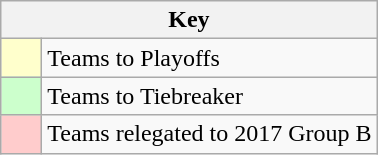<table class="wikitable" style="text-align: center;">
<tr>
<th colspan=2>Key</th>
</tr>
<tr>
<td style="background:#ffffcc; width:20px;"></td>
<td align=left>Teams to Playoffs</td>
</tr>
<tr>
<td style="background:#ccffcc; width:20px;"></td>
<td align=left>Teams to Tiebreaker</td>
</tr>
<tr>
<td style="background:#ffcccc; width:20px;"></td>
<td align=left>Teams relegated to 2017 Group B</td>
</tr>
</table>
